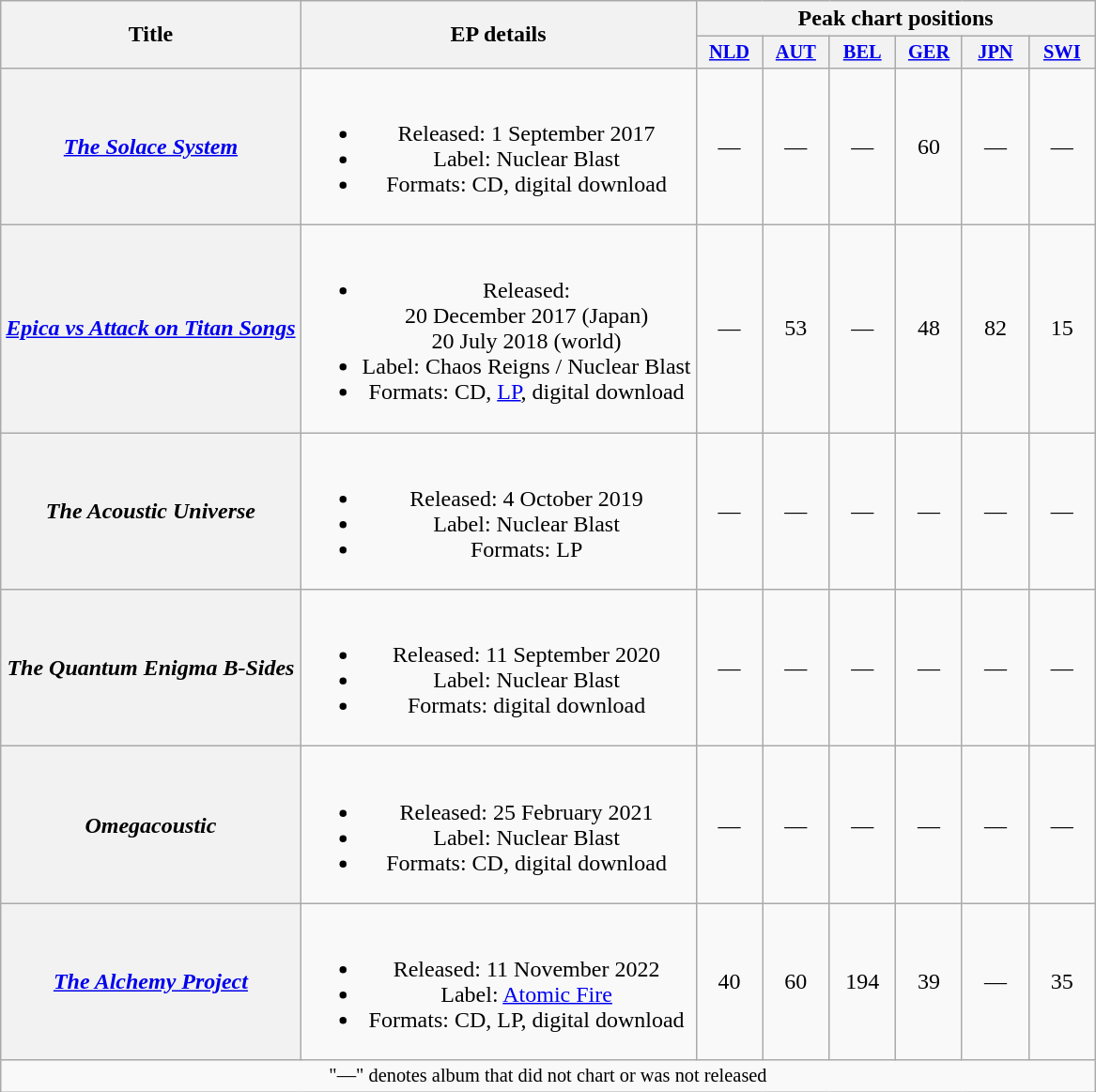<table class="wikitable plainrowheaders" style="text-align:center;" border="1">
<tr>
<th scope="col" rowspan="2">Title</th>
<th scope="col" rowspan="2">EP details</th>
<th scope="col" colspan="6">Peak chart positions</th>
</tr>
<tr>
<th scope="col" style="width:3em;font-size:85%;"><a href='#'>NLD</a><br></th>
<th scope="col" style="width:3em;font-size:85%;"><a href='#'>AUT</a><br></th>
<th scope="col" style="width:3em;font-size:85%;"><a href='#'>BEL</a><br></th>
<th scope="col" style="width:3em;font-size:85%;"><a href='#'>GER</a><br></th>
<th scope="col" style="width:3em;font-size:85%;"><a href='#'>JPN</a><br></th>
<th scope="col" style="width:3em;font-size:85%;"><a href='#'>SWI</a><br></th>
</tr>
<tr>
<th scope="row"><em><a href='#'>The Solace System</a></em></th>
<td><br><ul><li>Released: 1 September 2017</li><li>Label: Nuclear Blast</li><li>Formats: CD, digital download</li></ul></td>
<td>—</td>
<td>—</td>
<td>—</td>
<td>60</td>
<td>—</td>
<td>—</td>
</tr>
<tr>
<th scope="row"><em><a href='#'>Epica vs Attack on Titan Songs</a></em></th>
<td><br><ul><li>Released:<br> 20 December 2017 (Japan)<br>20 July 2018 (world)</li><li>Label: Chaos Reigns / Nuclear Blast</li><li>Formats: CD, <a href='#'>LP</a>, digital download</li></ul></td>
<td>—</td>
<td>53</td>
<td>—</td>
<td>48</td>
<td>82</td>
<td>15</td>
</tr>
<tr>
<th scope="row"><em>The Acoustic Universe</em></th>
<td><br><ul><li>Released: 4 October 2019</li><li>Label: Nuclear Blast</li><li>Formats: LP</li></ul></td>
<td>—</td>
<td>—</td>
<td>—</td>
<td>—</td>
<td>—</td>
<td>—</td>
</tr>
<tr>
<th scope="row"><em>The Quantum Enigma B-Sides</em></th>
<td><br><ul><li>Released: 11 September 2020</li><li>Label: Nuclear Blast</li><li>Formats: digital download</li></ul></td>
<td>—</td>
<td>—</td>
<td>—</td>
<td>—</td>
<td>—</td>
<td>—</td>
</tr>
<tr>
<th scope="row"><em>Omegacoustic</em></th>
<td><br><ul><li>Released: 25 February 2021</li><li>Label: Nuclear Blast</li><li>Formats: CD, digital download</li></ul></td>
<td>—</td>
<td>—</td>
<td>—</td>
<td>—</td>
<td>—</td>
<td>—</td>
</tr>
<tr>
<th scope="row"><em><a href='#'>The Alchemy Project</a></em></th>
<td><br><ul><li>Released: 11 November 2022</li><li>Label: <a href='#'>Atomic Fire</a></li><li>Formats: CD, LP, digital download</li></ul></td>
<td>40</td>
<td>60</td>
<td>194</td>
<td>39</td>
<td>—</td>
<td>35</td>
</tr>
<tr>
<td colspan="8" style="font-size:85%">"—" denotes album that did not chart or was not released</td>
</tr>
</table>
